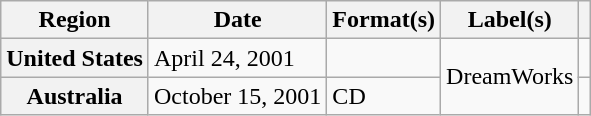<table class="wikitable plainrowheaders">
<tr>
<th scope="col">Region</th>
<th scope="col">Date</th>
<th scope="col">Format(s)</th>
<th scope="col">Label(s)</th>
<th scope="col"></th>
</tr>
<tr>
<th scope="row">United States</th>
<td>April 24, 2001</td>
<td></td>
<td rowspan="2">DreamWorks</td>
<td align="center"></td>
</tr>
<tr>
<th scope="row">Australia</th>
<td>October 15, 2001</td>
<td>CD</td>
<td align="center"></td>
</tr>
</table>
